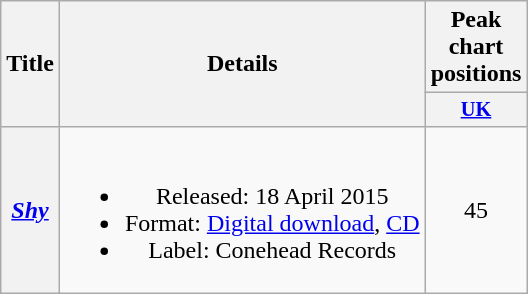<table class="wikitable plainrowheaders" style="text-align:center;">
<tr>
<th scope="col" rowspan="2">Title</th>
<th scope="col" rowspan="2">Details</th>
<th scope="col">Peak chart positions</th>
</tr>
<tr>
<th scope="col" style="width:3em;font-size:85%;"><a href='#'>UK</a><br></th>
</tr>
<tr>
<th scope="row"><em><a href='#'>Shy</a></em></th>
<td><br><ul><li>Released: 18 April 2015</li><li>Format: <a href='#'>Digital download</a>, <a href='#'>CD</a></li><li>Label: Conehead Records</li></ul></td>
<td>45</td>
</tr>
</table>
